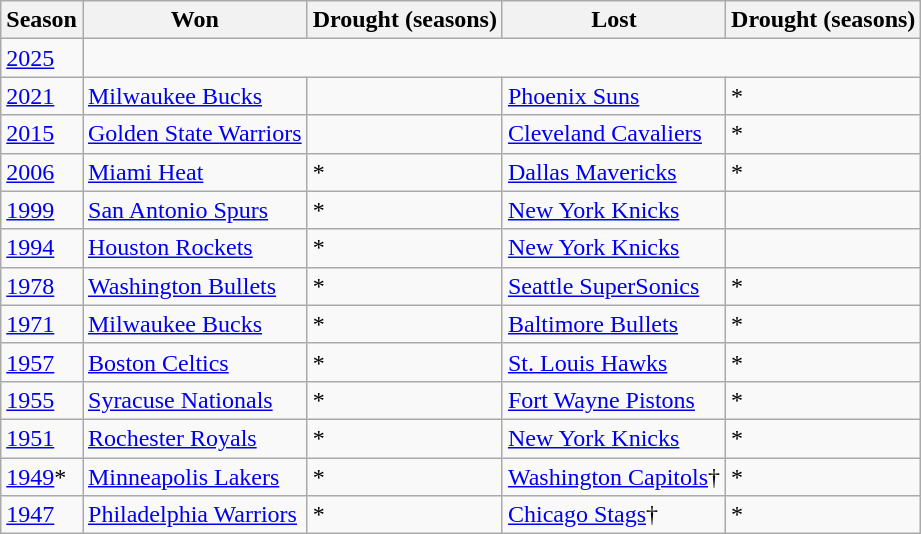<table class="wikitable">
<tr>
<th>Season</th>
<th>Won</th>
<th>Drought (seasons)</th>
<th>Lost</th>
<th>Drought (seasons)</th>
</tr>
<tr>
<td><a href='#'>2025</a></td>
</tr>
<tr>
<td><a href='#'>2021</a></td>
<td><a href='#'>Milwaukee Bucks</a></td>
<td></td>
<td><a href='#'>Phoenix Suns</a></td>
<td>*</td>
</tr>
<tr>
<td><a href='#'>2015</a></td>
<td><a href='#'>Golden State Warriors</a></td>
<td></td>
<td><a href='#'>Cleveland Cavaliers</a></td>
<td>*</td>
</tr>
<tr>
<td><a href='#'>2006</a></td>
<td><a href='#'>Miami Heat</a></td>
<td>*</td>
<td><a href='#'>Dallas Mavericks</a></td>
<td>*</td>
</tr>
<tr>
<td><a href='#'>1999</a></td>
<td><a href='#'>San Antonio Spurs</a></td>
<td>*</td>
<td><a href='#'>New York Knicks</a></td>
<td></td>
</tr>
<tr>
<td><a href='#'>1994</a></td>
<td><a href='#'>Houston Rockets</a></td>
<td>*</td>
<td><a href='#'>New York Knicks</a></td>
<td></td>
</tr>
<tr>
<td><a href='#'>1978</a></td>
<td><a href='#'>Washington Bullets</a></td>
<td>*</td>
<td><a href='#'>Seattle SuperSonics</a></td>
<td>*</td>
</tr>
<tr>
<td><a href='#'>1971</a></td>
<td><a href='#'>Milwaukee Bucks</a></td>
<td>*</td>
<td><a href='#'>Baltimore Bullets</a></td>
<td>*</td>
</tr>
<tr>
<td><a href='#'>1957</a></td>
<td><a href='#'>Boston Celtics</a></td>
<td>*</td>
<td><a href='#'>St. Louis Hawks</a></td>
<td>*</td>
</tr>
<tr>
<td><a href='#'>1955</a></td>
<td><a href='#'>Syracuse Nationals</a></td>
<td>*</td>
<td><a href='#'>Fort Wayne Pistons</a></td>
<td>*</td>
</tr>
<tr>
<td><a href='#'>1951</a></td>
<td><a href='#'>Rochester Royals</a></td>
<td>*</td>
<td><a href='#'>New York Knicks</a></td>
<td>*</td>
</tr>
<tr>
<td><a href='#'>1949</a>*</td>
<td><a href='#'>Minneapolis Lakers</a></td>
<td>*</td>
<td><a href='#'>Washington Capitols</a>†</td>
<td>*</td>
</tr>
<tr>
<td><a href='#'>1947</a></td>
<td><a href='#'>Philadelphia Warriors</a></td>
<td>*</td>
<td><a href='#'>Chicago Stags</a>†</td>
<td>*</td>
</tr>
</table>
